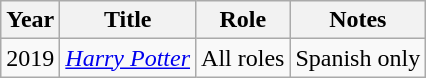<table class="wikitable">
<tr>
<th>Year</th>
<th>Title</th>
<th>Role</th>
<th>Notes</th>
</tr>
<tr>
<td>2019</td>
<td><em><a href='#'>Harry Potter</a></em></td>
<td>All roles</td>
<td>Spanish only</td>
</tr>
</table>
